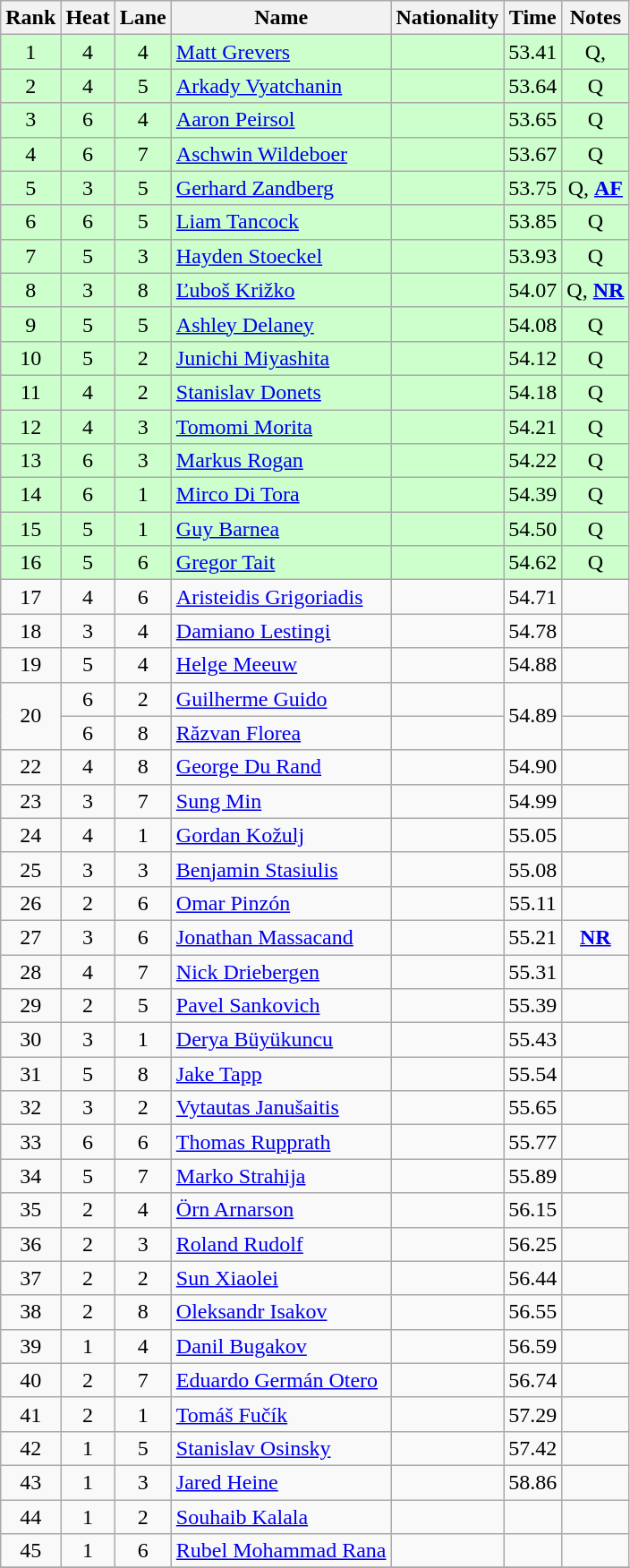<table class="wikitable sortable" style="text-align:center">
<tr>
<th>Rank</th>
<th>Heat</th>
<th>Lane</th>
<th>Name</th>
<th>Nationality</th>
<th>Time</th>
<th>Notes</th>
</tr>
<tr bgcolor=ccffcc>
<td>1</td>
<td>4</td>
<td>4</td>
<td align=left><a href='#'>Matt Grevers</a></td>
<td align=left></td>
<td>53.41</td>
<td>Q, </td>
</tr>
<tr bgcolor=ccffcc>
<td>2</td>
<td>4</td>
<td>5</td>
<td align=left><a href='#'>Arkady Vyatchanin</a></td>
<td align=left></td>
<td>53.64</td>
<td>Q</td>
</tr>
<tr bgcolor=ccffcc>
<td>3</td>
<td>6</td>
<td>4</td>
<td align=left><a href='#'>Aaron Peirsol</a></td>
<td align=left></td>
<td>53.65</td>
<td>Q</td>
</tr>
<tr bgcolor=ccffcc>
<td>4</td>
<td>6</td>
<td>7</td>
<td align=left><a href='#'>Aschwin Wildeboer</a></td>
<td align=left></td>
<td>53.67</td>
<td>Q</td>
</tr>
<tr bgcolor=ccffcc>
<td>5</td>
<td>3</td>
<td>5</td>
<td align=left><a href='#'>Gerhard Zandberg</a></td>
<td align=left></td>
<td>53.75</td>
<td>Q, <strong><a href='#'>AF</a></strong></td>
</tr>
<tr bgcolor=ccffcc>
<td>6</td>
<td>6</td>
<td>5</td>
<td align=left><a href='#'>Liam Tancock</a></td>
<td align=left></td>
<td>53.85</td>
<td>Q</td>
</tr>
<tr bgcolor=ccffcc>
<td>7</td>
<td>5</td>
<td>3</td>
<td align=left><a href='#'>Hayden Stoeckel</a></td>
<td align=left></td>
<td>53.93</td>
<td>Q</td>
</tr>
<tr bgcolor=ccffcc>
<td>8</td>
<td>3</td>
<td>8</td>
<td align=left><a href='#'>Ľuboš Križko</a></td>
<td align=left></td>
<td>54.07</td>
<td>Q, <strong><a href='#'>NR</a></strong></td>
</tr>
<tr bgcolor=ccffcc>
<td>9</td>
<td>5</td>
<td>5</td>
<td align=left><a href='#'>Ashley Delaney</a></td>
<td align=left></td>
<td>54.08</td>
<td>Q</td>
</tr>
<tr bgcolor=ccffcc>
<td>10</td>
<td>5</td>
<td>2</td>
<td align=left><a href='#'>Junichi Miyashita</a></td>
<td align=left></td>
<td>54.12</td>
<td>Q</td>
</tr>
<tr bgcolor=ccffcc>
<td>11</td>
<td>4</td>
<td>2</td>
<td align=left><a href='#'>Stanislav Donets</a></td>
<td align=left></td>
<td>54.18</td>
<td>Q</td>
</tr>
<tr bgcolor=ccffcc>
<td>12</td>
<td>4</td>
<td>3</td>
<td align=left><a href='#'>Tomomi Morita</a></td>
<td align=left></td>
<td>54.21</td>
<td>Q</td>
</tr>
<tr bgcolor=ccffcc>
<td>13</td>
<td>6</td>
<td>3</td>
<td align=left><a href='#'>Markus Rogan</a></td>
<td align=left></td>
<td>54.22</td>
<td>Q</td>
</tr>
<tr bgcolor=ccffcc>
<td>14</td>
<td>6</td>
<td>1</td>
<td align=left><a href='#'>Mirco Di Tora</a></td>
<td align=left></td>
<td>54.39</td>
<td>Q</td>
</tr>
<tr bgcolor=ccffcc>
<td>15</td>
<td>5</td>
<td>1</td>
<td align=left><a href='#'>Guy Barnea</a></td>
<td align=left></td>
<td>54.50</td>
<td>Q</td>
</tr>
<tr bgcolor=ccffcc>
<td>16</td>
<td>5</td>
<td>6</td>
<td align=left><a href='#'>Gregor Tait</a></td>
<td align=left></td>
<td>54.62</td>
<td>Q</td>
</tr>
<tr>
<td>17</td>
<td>4</td>
<td>6</td>
<td align=left><a href='#'>Aristeidis Grigoriadis</a></td>
<td align=left></td>
<td>54.71</td>
<td></td>
</tr>
<tr>
<td>18</td>
<td>3</td>
<td>4</td>
<td align=left><a href='#'>Damiano Lestingi</a></td>
<td align=left></td>
<td>54.78</td>
<td></td>
</tr>
<tr>
<td>19</td>
<td>5</td>
<td>4</td>
<td align=left><a href='#'>Helge Meeuw</a></td>
<td align=left></td>
<td>54.88</td>
<td></td>
</tr>
<tr>
<td rowspan=2>20</td>
<td>6</td>
<td>2</td>
<td align=left><a href='#'>Guilherme Guido</a></td>
<td align=left></td>
<td rowspan=2>54.89</td>
<td></td>
</tr>
<tr>
<td>6</td>
<td>8</td>
<td align=left><a href='#'>Răzvan Florea</a></td>
<td align=left></td>
<td></td>
</tr>
<tr>
<td>22</td>
<td>4</td>
<td>8</td>
<td align=left><a href='#'>George Du Rand</a></td>
<td align=left></td>
<td>54.90</td>
<td></td>
</tr>
<tr>
<td>23</td>
<td>3</td>
<td>7</td>
<td align=left><a href='#'>Sung Min</a></td>
<td align=left></td>
<td>54.99</td>
<td></td>
</tr>
<tr>
<td>24</td>
<td>4</td>
<td>1</td>
<td align=left><a href='#'>Gordan Kožulj</a></td>
<td align=left></td>
<td>55.05</td>
<td></td>
</tr>
<tr>
<td>25</td>
<td>3</td>
<td>3</td>
<td align=left><a href='#'>Benjamin Stasiulis</a></td>
<td align=left></td>
<td>55.08</td>
<td></td>
</tr>
<tr>
<td>26</td>
<td>2</td>
<td>6</td>
<td align=left><a href='#'>Omar Pinzón</a></td>
<td align=left></td>
<td>55.11</td>
<td></td>
</tr>
<tr>
<td>27</td>
<td>3</td>
<td>6</td>
<td align=left><a href='#'>Jonathan Massacand</a></td>
<td align=left></td>
<td>55.21</td>
<td><strong><a href='#'>NR</a></strong></td>
</tr>
<tr>
<td>28</td>
<td>4</td>
<td>7</td>
<td align=left><a href='#'>Nick Driebergen</a></td>
<td align=left></td>
<td>55.31</td>
<td></td>
</tr>
<tr>
<td>29</td>
<td>2</td>
<td>5</td>
<td align=left><a href='#'>Pavel Sankovich</a></td>
<td align=left></td>
<td>55.39</td>
<td></td>
</tr>
<tr>
<td>30</td>
<td>3</td>
<td>1</td>
<td align=left><a href='#'>Derya Büyükuncu</a></td>
<td align=left></td>
<td>55.43</td>
<td></td>
</tr>
<tr>
<td>31</td>
<td>5</td>
<td>8</td>
<td align=left><a href='#'>Jake Tapp</a></td>
<td align=left></td>
<td>55.54</td>
<td></td>
</tr>
<tr>
<td>32</td>
<td>3</td>
<td>2</td>
<td align=left><a href='#'>Vytautas Janušaitis</a></td>
<td align=left></td>
<td>55.65</td>
<td></td>
</tr>
<tr>
<td>33</td>
<td>6</td>
<td>6</td>
<td align=left><a href='#'>Thomas Rupprath</a></td>
<td align=left></td>
<td>55.77</td>
<td></td>
</tr>
<tr>
<td>34</td>
<td>5</td>
<td>7</td>
<td align=left><a href='#'>Marko Strahija</a></td>
<td align=left></td>
<td>55.89</td>
<td></td>
</tr>
<tr>
<td>35</td>
<td>2</td>
<td>4</td>
<td align=left><a href='#'>Örn Arnarson</a></td>
<td align=left></td>
<td>56.15</td>
<td></td>
</tr>
<tr>
<td>36</td>
<td>2</td>
<td>3</td>
<td align=left><a href='#'>Roland Rudolf</a></td>
<td align=left></td>
<td>56.25</td>
<td></td>
</tr>
<tr>
<td>37</td>
<td>2</td>
<td>2</td>
<td align=left><a href='#'>Sun Xiaolei</a></td>
<td align=left></td>
<td>56.44</td>
<td></td>
</tr>
<tr>
<td>38</td>
<td>2</td>
<td>8</td>
<td align=left><a href='#'>Oleksandr Isakov</a></td>
<td align=left></td>
<td>56.55</td>
<td></td>
</tr>
<tr>
<td>39</td>
<td>1</td>
<td>4</td>
<td align=left><a href='#'>Danil Bugakov</a></td>
<td align=left></td>
<td>56.59</td>
<td></td>
</tr>
<tr>
<td>40</td>
<td>2</td>
<td>7</td>
<td align=left><a href='#'>Eduardo Germán Otero</a></td>
<td align=left></td>
<td>56.74</td>
<td></td>
</tr>
<tr>
<td>41</td>
<td>2</td>
<td>1</td>
<td align=left><a href='#'>Tomáš Fučík</a></td>
<td align=left></td>
<td>57.29</td>
<td></td>
</tr>
<tr>
<td>42</td>
<td>1</td>
<td>5</td>
<td align=left><a href='#'>Stanislav Osinsky</a></td>
<td align=left></td>
<td>57.42</td>
<td></td>
</tr>
<tr>
<td>43</td>
<td>1</td>
<td>3</td>
<td align=left><a href='#'>Jared Heine</a></td>
<td align=left></td>
<td>58.86</td>
<td></td>
</tr>
<tr>
<td>44</td>
<td>1</td>
<td>2</td>
<td align=left><a href='#'>Souhaib Kalala</a></td>
<td align=left></td>
<td></td>
<td></td>
</tr>
<tr>
<td>45</td>
<td>1</td>
<td>6</td>
<td align=left><a href='#'>Rubel Mohammad Rana</a></td>
<td align=left></td>
<td></td>
<td></td>
</tr>
<tr>
</tr>
</table>
